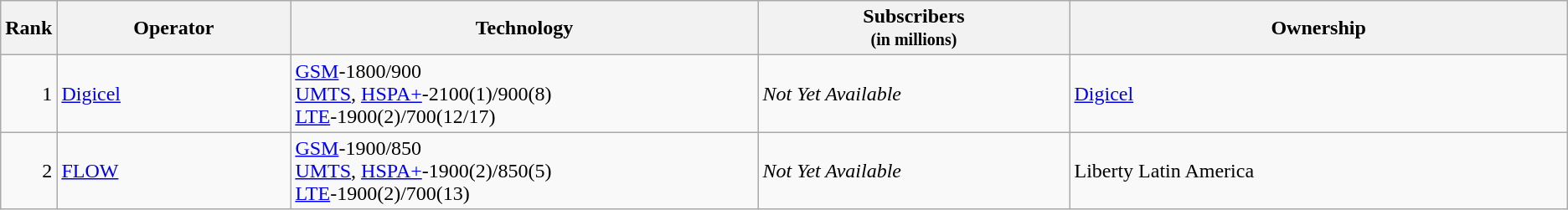<table class="wikitable">
<tr>
<th style="width:3%;">Rank</th>
<th style="width:15%;">Operator</th>
<th style="width:30%;">Technology</th>
<th style="width:20%;">Subscribers<br><small>(in millions)</small></th>
<th style="width:32%;">Ownership</th>
</tr>
<tr>
<td align=right>1</td>
<td><a href='#'>Digicel</a></td>
<td><a href='#'>GSM</a>-1800/900 <br> <a href='#'>UMTS</a>, <a href='#'>HSPA+</a>-2100(1)/900(8) <br> <a href='#'>LTE</a>-1900(2)/700(12/17)</td>
<td><em>Not Yet Available</em></td>
<td><a href='#'>Digicel</a></td>
</tr>
<tr>
<td align=right>2</td>
<td><a href='#'>FLOW</a></td>
<td><a href='#'>GSM</a>-1900/850 <br> <a href='#'>UMTS</a>, <a href='#'>HSPA+</a>-1900(2)/850(5) <br><a href='#'>LTE</a>-1900(2)/700(13)</td>
<td><em>Not Yet Available</em></td>
<td>Liberty Latin America</td>
</tr>
</table>
